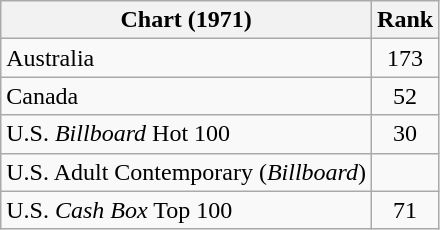<table class="wikitable sortable">
<tr>
<th align="left">Chart (1971)</th>
<th style="text-align:center;">Rank</th>
</tr>
<tr>
<td>Australia</td>
<td style="text-align:center;">173</td>
</tr>
<tr>
<td>Canada</td>
<td style="text-align:center;">52</td>
</tr>
<tr>
<td>U.S. <em>Billboard</em> Hot 100</td>
<td style="text-align:center;">30</td>
</tr>
<tr>
<td>U.S. Adult Contemporary (<em>Billboard</em>)</td>
<td></td>
</tr>
<tr>
<td>U.S. <em>Cash Box</em> Top 100</td>
<td style="text-align:center;">71</td>
</tr>
</table>
